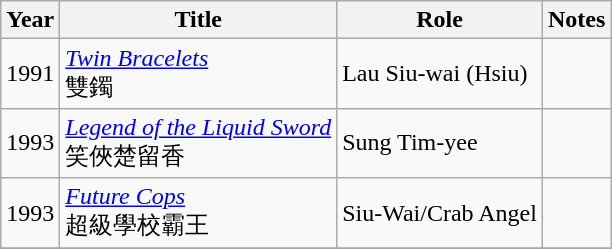<table class="wikitable sortable">
<tr>
<th>Year</th>
<th>Title</th>
<th>Role</th>
<th>Notes</th>
</tr>
<tr>
<td>1991</td>
<td><em><a href='#'>Twin Bracelets</a></em><br>雙鐲</td>
<td>Lau Siu-wai (Hsiu)</td>
<td></td>
</tr>
<tr>
<td>1993</td>
<td><em><a href='#'>Legend of the Liquid Sword</a></em><br>笑俠楚留香</td>
<td>Sung Tim-yee</td>
<td></td>
</tr>
<tr>
<td>1993</td>
<td><em><a href='#'>Future Cops</a></em><br>超級學校霸王</td>
<td>Siu-Wai/Crab Angel</td>
<td></td>
</tr>
<tr>
</tr>
</table>
